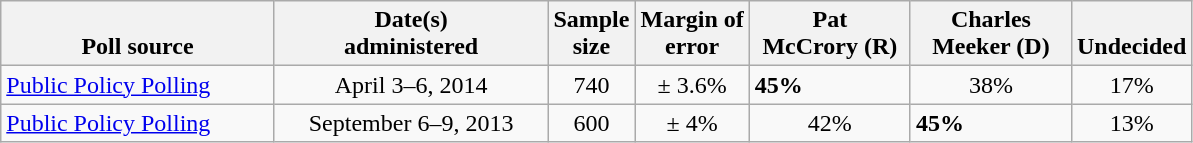<table class="wikitable">
<tr valign= bottom>
<th style="width:175px;">Poll source</th>
<th style="width:175px;">Date(s)<br>administered</th>
<th class=small>Sample<br>size</th>
<th class=small>Margin of<br>error</th>
<th style="width:100px;">Pat<br>McCrory (R)</th>
<th style="width:100px;">Charles<br>Meeker (D)</th>
<th>Undecided</th>
</tr>
<tr>
<td><a href='#'>Public Policy Polling</a></td>
<td align=center>April 3–6, 2014</td>
<td align=center>740</td>
<td align=center>± 3.6%</td>
<td><strong>45%</strong></td>
<td align=center>38%</td>
<td align=center>17%</td>
</tr>
<tr>
<td><a href='#'>Public Policy Polling</a></td>
<td align=center>September 6–9, 2013</td>
<td align=center>600</td>
<td align=center>± 4%</td>
<td align=center>42%</td>
<td><strong>45%</strong></td>
<td align=center>13%</td>
</tr>
</table>
